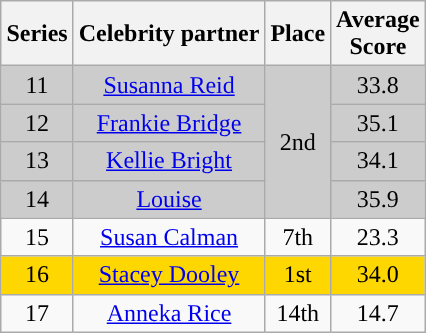<table class="wikitable sortable" style="margin:auto;">
<tr>
<th>Series</th>
<th>Celebrity partner</th>
<th>Place</th>
<th>Average<br>Score</th>
</tr>
<tr style="text-align:center; background:#ccc;">
<td>11</td>
<td><a href='#'>Susanna Reid</a></td>
<td rowspan="4">2nd</td>
<td>33.8</td>
</tr>
<tr style="text-align:center; background:#ccc;">
<td>12</td>
<td><a href='#'>Frankie Bridge</a></td>
<td>35.1</td>
</tr>
<tr style="text-align:center; background:#ccc;">
<td>13</td>
<td><a href='#'>Kellie Bright</a></td>
<td>34.1</td>
</tr>
<tr style="text-align:center; background:#ccc;">
<td>14</td>
<td><a href='#'>Louise</a></td>
<td>35.9</td>
</tr>
<tr style="text-align:center;">
<td>15</td>
<td><a href='#'>Susan Calman</a></td>
<td>7th</td>
<td>23.3</td>
</tr>
<tr style="text-align:center; background:gold;">
<td>16</td>
<td><a href='#'>Stacey Dooley</a></td>
<td>1st</td>
<td>34.0</td>
</tr>
<tr style="text-align:center;">
<td>17</td>
<td><a href='#'>Anneka Rice</a></td>
<td>14th</td>
<td>14.7</td>
</tr>
</table>
